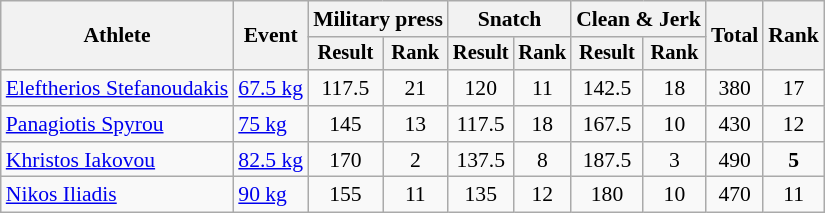<table class="wikitable" style="font-size:90%">
<tr>
<th rowspan="2">Athlete</th>
<th rowspan="2">Event</th>
<th colspan="2">Military press</th>
<th colspan="2">Snatch</th>
<th colspan="2">Clean & Jerk</th>
<th rowspan="2">Total</th>
<th rowspan="2">Rank</th>
</tr>
<tr style="font-size:95%">
<th>Result</th>
<th>Rank</th>
<th>Result</th>
<th>Rank</th>
<th>Result</th>
<th>Rank</th>
</tr>
<tr align=center>
<td align=left><a href='#'>Eleftherios Stefanoudakis</a></td>
<td style="text-align:left;" rowspan="1"><a href='#'>67.5 kg</a></td>
<td>117.5</td>
<td>21</td>
<td>120</td>
<td>11</td>
<td>142.5</td>
<td>18</td>
<td>380</td>
<td>17</td>
</tr>
<tr align=center>
<td align=left><a href='#'>Panagiotis Spyrou</a></td>
<td style="text-align:left;" rowspan="1"><a href='#'>75 kg</a></td>
<td>145</td>
<td>13</td>
<td>117.5</td>
<td>18</td>
<td>167.5</td>
<td>10</td>
<td>430</td>
<td>12</td>
</tr>
<tr align=center>
<td align=left><a href='#'>Khristos Iakovou</a></td>
<td style="text-align:left;" rowspan="1"><a href='#'>82.5 kg</a></td>
<td>170</td>
<td>2</td>
<td>137.5</td>
<td>8</td>
<td>187.5</td>
<td>3</td>
<td>490</td>
<td><strong>5</strong></td>
</tr>
<tr align=center>
<td align=left><a href='#'>Nikos Iliadis</a></td>
<td style="text-align:left;" rowspan="1"><a href='#'>90 kg</a></td>
<td>155</td>
<td>11</td>
<td>135</td>
<td>12</td>
<td>180</td>
<td>10</td>
<td>470</td>
<td>11</td>
</tr>
</table>
